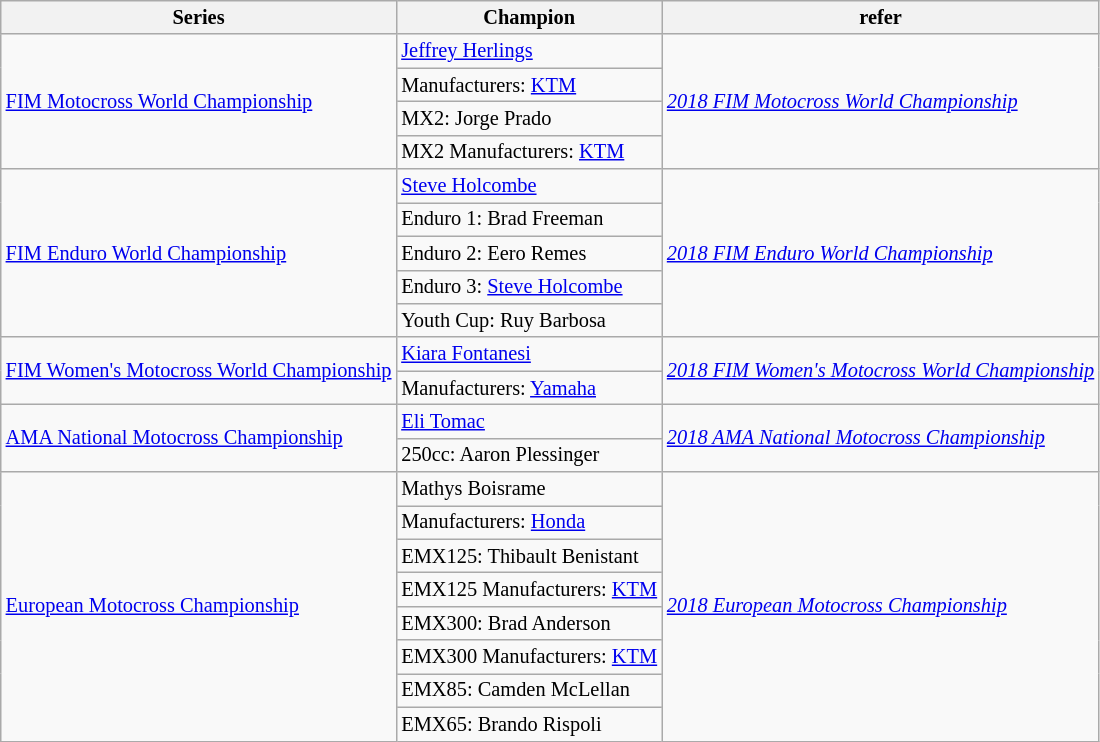<table class="wikitable" style="font-size: 85%">
<tr font-weight:bold">
<th>Series</th>
<th>Champion</th>
<th>refer</th>
</tr>
<tr>
<td rowspan="4"><a href='#'>FIM Motocross World Championship</a></td>
<td> <a href='#'>Jeffrey Herlings</a></td>
<td rowspan="4"><em><a href='#'>2018 FIM Motocross World Championship</a></em></td>
</tr>
<tr>
<td>Manufacturers:  <a href='#'>KTM</a></td>
</tr>
<tr>
<td>MX2:  Jorge Prado</td>
</tr>
<tr>
<td>MX2 Manufacturers:  <a href='#'>KTM</a></td>
</tr>
<tr>
<td rowspan="5"><a href='#'>FIM Enduro World Championship</a></td>
<td> <a href='#'>Steve Holcombe</a></td>
<td rowspan="5"><em><a href='#'>2018 FIM Enduro World Championship</a></em></td>
</tr>
<tr>
<td>Enduro 1:  Brad Freeman</td>
</tr>
<tr>
<td>Enduro 2:  Eero Remes</td>
</tr>
<tr>
<td>Enduro 3:  <a href='#'>Steve Holcombe</a></td>
</tr>
<tr>
<td>Youth Cup:  Ruy Barbosa</td>
</tr>
<tr>
<td rowspan="2"><a href='#'>FIM Women's Motocross World Championship</a></td>
<td> <a href='#'>Kiara Fontanesi</a></td>
<td rowspan="2"><em><a href='#'>2018 FIM Women's Motocross World Championship</a></em></td>
</tr>
<tr>
<td>Manufacturers:  <a href='#'>Yamaha</a></td>
</tr>
<tr>
<td rowspan="2"><a href='#'>AMA National Motocross Championship</a></td>
<td> <a href='#'>Eli Tomac</a></td>
<td rowspan="2"><em><a href='#'>2018 AMA National Motocross Championship</a></em></td>
</tr>
<tr>
<td>250cc:  Aaron Plessinger</td>
</tr>
<tr>
<td rowspan="8"><a href='#'>European Motocross Championship</a></td>
<td> Mathys Boisrame</td>
<td rowspan="8"><em><a href='#'>2018 European Motocross Championship</a></em></td>
</tr>
<tr>
<td>Manufacturers:  <a href='#'>Honda</a></td>
</tr>
<tr>
<td>EMX125:  Thibault Benistant</td>
</tr>
<tr>
<td>EMX125 Manufacturers:  <a href='#'>KTM</a></td>
</tr>
<tr>
<td>EMX300:  Brad Anderson</td>
</tr>
<tr>
<td>EMX300 Manufacturers:  <a href='#'>KTM</a></td>
</tr>
<tr>
<td>EMX85:  Camden McLellan</td>
</tr>
<tr>
<td>EMX65:  Brando Rispoli</td>
</tr>
</table>
